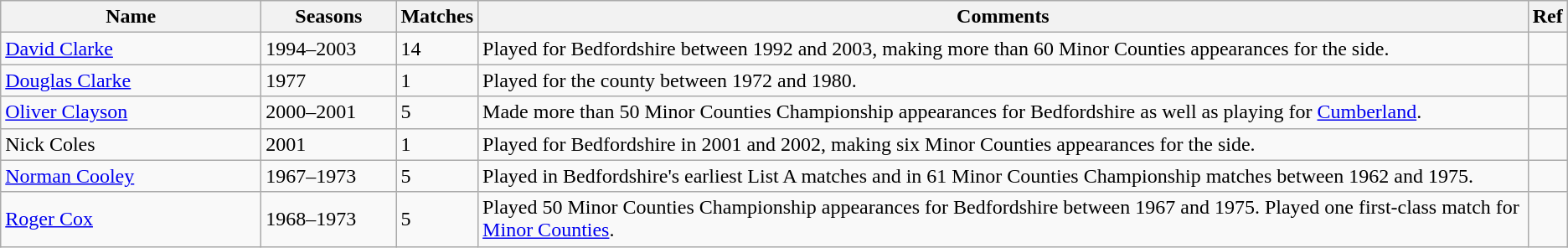<table class="wikitable">
<tr>
<th style="width:200px">Name</th>
<th style="width:100px">Seasons</th>
<th>Matches</th>
<th>Comments</th>
<th>Ref</th>
</tr>
<tr>
<td><a href='#'>David Clarke</a></td>
<td>1994–2003</td>
<td>14</td>
<td>Played for Bedfordshire between 1992 and 2003, making more than 60 Minor Counties appearances for the side.</td>
<td></td>
</tr>
<tr>
<td><a href='#'>Douglas Clarke</a></td>
<td>1977</td>
<td>1</td>
<td>Played for the county between 1972 and 1980.</td>
<td></td>
</tr>
<tr>
<td><a href='#'>Oliver Clayson</a></td>
<td>2000–2001</td>
<td>5</td>
<td>Made more than 50 Minor Counties Championship appearances for Bedfordshire as well as playing for <a href='#'>Cumberland</a>.</td>
<td></td>
</tr>
<tr>
<td>Nick Coles</td>
<td>2001</td>
<td>1</td>
<td>Played for Bedfordshire in 2001 and 2002, making six Minor Counties appearances for the side.</td>
<td></td>
</tr>
<tr>
<td><a href='#'>Norman Cooley</a></td>
<td>1967–1973</td>
<td>5</td>
<td>Played in Bedfordshire's earliest List A matches and in 61 Minor Counties Championship matches between 1962 and 1975.</td>
<td></td>
</tr>
<tr>
<td><a href='#'>Roger Cox</a></td>
<td>1968–1973</td>
<td>5</td>
<td>Played 50 Minor Counties Championship appearances for Bedfordshire between 1967 and 1975. Played one first-class match for <a href='#'>Minor Counties</a>.</td>
<td></td>
</tr>
</table>
